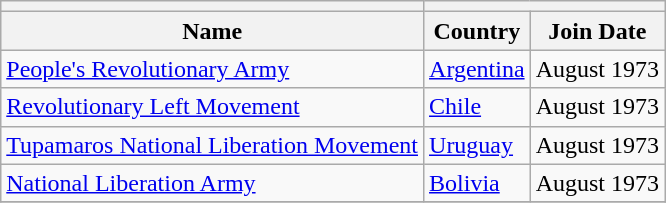<table class="wikitable">
<tr>
<th colspan=1></th>
<th colspan=2></th>
</tr>
<tr bgcolor=#EEEEEE>
<th>Name</th>
<th>Country</th>
<th>Join Date</th>
</tr>
<tr>
<td> <a href='#'>People's Revolutionary Army</a></td>
<td><a href='#'>Argentina</a></td>
<td>August 1973</td>
</tr>
<tr>
<td> <a href='#'>Revolutionary Left Movement</a></td>
<td><a href='#'>Chile</a></td>
<td>August 1973</td>
</tr>
<tr>
<td> <a href='#'>Tupamaros National Liberation Movement</a></td>
<td><a href='#'>Uruguay</a></td>
<td>August 1973</td>
</tr>
<tr>
<td><a href='#'>National Liberation Army</a></td>
<td><a href='#'>Bolivia</a></td>
<td>August 1973</td>
</tr>
<tr>
</tr>
</table>
